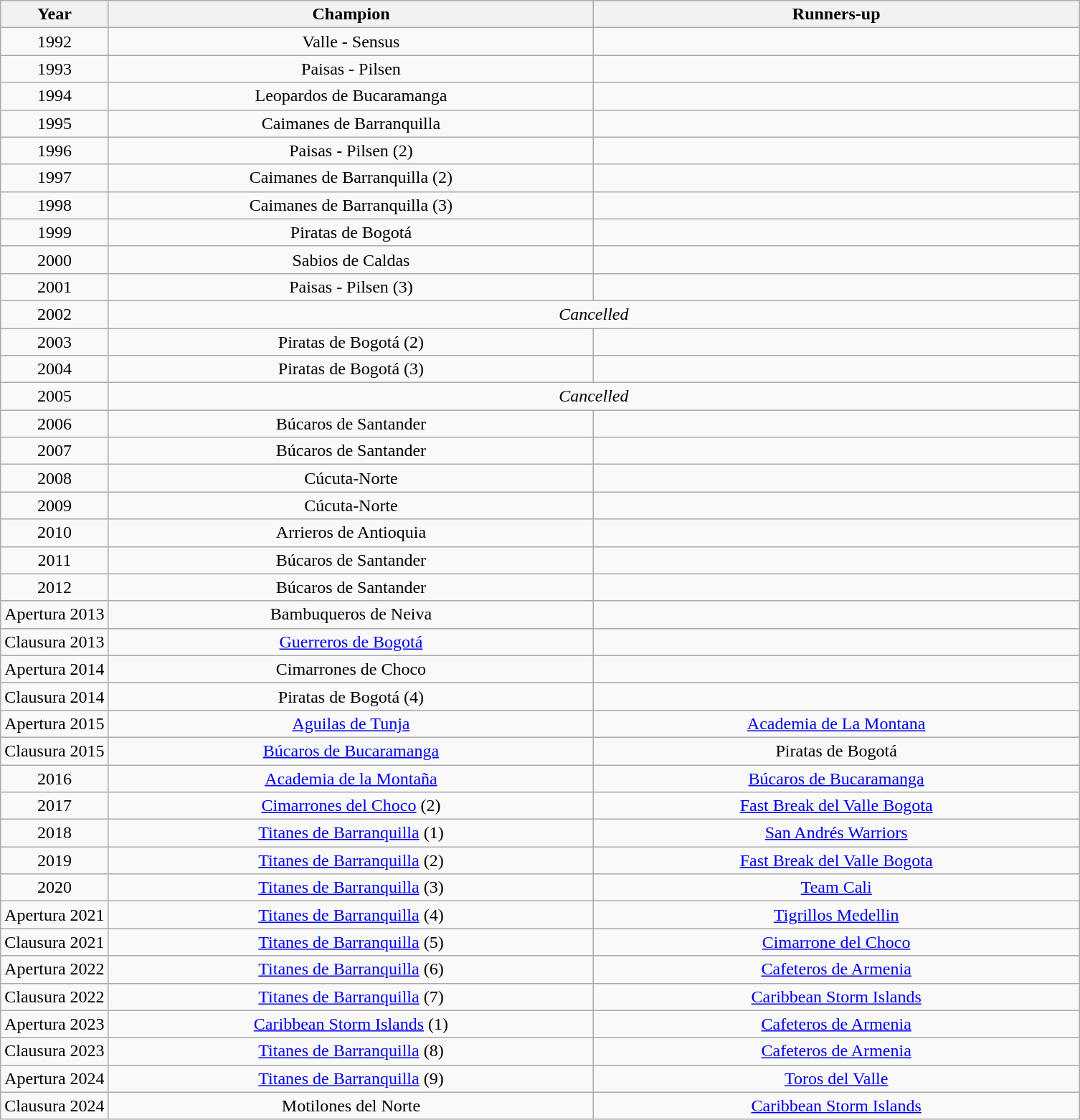<table class="wikitable" style="text-align:center;">
<tr>
<th width=10%>Year</th>
<th width=45%>Champion</th>
<th>Runners-up</th>
</tr>
<tr>
<td>1992</td>
<td>Valle - Sensus</td>
<td></td>
</tr>
<tr>
<td>1993</td>
<td>Paisas - Pilsen</td>
<td></td>
</tr>
<tr>
<td>1994</td>
<td>Leopardos de Bucaramanga</td>
<td></td>
</tr>
<tr>
<td>1995</td>
<td>Caimanes de Barranquilla</td>
<td></td>
</tr>
<tr>
<td>1996</td>
<td>Paisas - Pilsen (2)</td>
<td></td>
</tr>
<tr>
<td>1997</td>
<td>Caimanes de Barranquilla (2)</td>
<td></td>
</tr>
<tr>
<td>1998</td>
<td>Caimanes de Barranquilla (3)</td>
<td></td>
</tr>
<tr>
<td>1999</td>
<td>Piratas de Bogotá</td>
<td></td>
</tr>
<tr>
<td>2000</td>
<td>Sabios de Caldas</td>
<td></td>
</tr>
<tr>
<td>2001</td>
<td>Paisas - Pilsen (3)</td>
<td></td>
</tr>
<tr>
<td>2002</td>
<td colspan="2"><em>Cancelled</em></td>
</tr>
<tr>
<td>2003</td>
<td>Piratas de Bogotá (2)</td>
<td></td>
</tr>
<tr>
<td>2004</td>
<td>Piratas de Bogotá (3)</td>
<td></td>
</tr>
<tr>
<td>2005</td>
<td colspan="2"><em>Cancelled</em></td>
</tr>
<tr>
<td>2006</td>
<td>Búcaros de Santander</td>
<td></td>
</tr>
<tr>
<td>2007</td>
<td>Búcaros de Santander</td>
<td></td>
</tr>
<tr>
<td>2008</td>
<td>Cúcuta-Norte</td>
<td></td>
</tr>
<tr>
<td>2009</td>
<td>Cúcuta-Norte</td>
<td></td>
</tr>
<tr>
<td>2010</td>
<td>Arrieros de Antioquia</td>
<td></td>
</tr>
<tr>
<td>2011</td>
<td>Búcaros de Santander</td>
<td></td>
</tr>
<tr>
<td>2012</td>
<td>Búcaros de Santander</td>
<td></td>
</tr>
<tr>
<td>Apertura 2013</td>
<td>Bambuqueros de Neiva</td>
<td></td>
</tr>
<tr>
<td>Clausura 2013</td>
<td><a href='#'>Guerreros de Bogotá</a></td>
<td></td>
</tr>
<tr>
<td>Apertura 2014</td>
<td>Cimarrones de Choco</td>
<td></td>
</tr>
<tr>
<td>Clausura 2014</td>
<td>Piratas de Bogotá (4)</td>
<td></td>
</tr>
<tr>
<td>Apertura 2015</td>
<td><a href='#'>Aguilas de Tunja</a></td>
<td><a href='#'>Academia de La Montana</a></td>
</tr>
<tr>
<td>Clausura 2015</td>
<td><a href='#'>Búcaros de Bucaramanga</a></td>
<td>Piratas de Bogotá</td>
</tr>
<tr>
<td>2016</td>
<td><a href='#'>Academia de la Montaña</a></td>
<td><a href='#'>Búcaros de Bucaramanga</a></td>
</tr>
<tr>
<td>2017</td>
<td><a href='#'>Cimarrones del Choco</a> (2)</td>
<td><a href='#'>Fast Break del Valle Bogota</a></td>
</tr>
<tr>
<td>2018</td>
<td><a href='#'>Titanes de Barranquilla</a> (1)</td>
<td><a href='#'>San Andrés Warriors</a></td>
</tr>
<tr>
<td>2019</td>
<td><a href='#'>Titanes de Barranquilla</a> (2)</td>
<td><a href='#'>Fast Break del Valle Bogota</a></td>
</tr>
<tr>
<td>2020</td>
<td><a href='#'>Titanes de Barranquilla</a> (3)</td>
<td><a href='#'>Team Cali</a></td>
</tr>
<tr>
<td>Apertura 2021</td>
<td><a href='#'>Titanes de Barranquilla</a> (4)</td>
<td><a href='#'>Tigrillos Medellin</a></td>
</tr>
<tr>
<td>Clausura 2021</td>
<td><a href='#'>Titanes de Barranquilla</a> (5)</td>
<td><a href='#'>Cimarrone del Choco</a></td>
</tr>
<tr>
<td>Apertura 2022</td>
<td><a href='#'>Titanes de Barranquilla</a> (6)</td>
<td><a href='#'>Cafeteros de Armenia</a></td>
</tr>
<tr>
<td>Clausura 2022</td>
<td><a href='#'>Titanes de Barranquilla</a> (7)</td>
<td><a href='#'>Caribbean Storm Islands</a></td>
</tr>
<tr>
<td>Apertura 2023</td>
<td><a href='#'>Caribbean Storm Islands</a> (1)</td>
<td><a href='#'>Cafeteros de Armenia</a></td>
</tr>
<tr>
<td>Clausura 2023</td>
<td><a href='#'>Titanes de Barranquilla</a> (8)</td>
<td><a href='#'>Cafeteros de Armenia</a></td>
</tr>
<tr>
<td>Apertura 2024</td>
<td><a href='#'>Titanes de Barranquilla</a> (9)</td>
<td><a href='#'>Toros del Valle</a></td>
</tr>
<tr>
<td>Clausura 2024</td>
<td>Motilones del Norte</td>
<td><a href='#'>Caribbean Storm Islands</a></td>
</tr>
</table>
